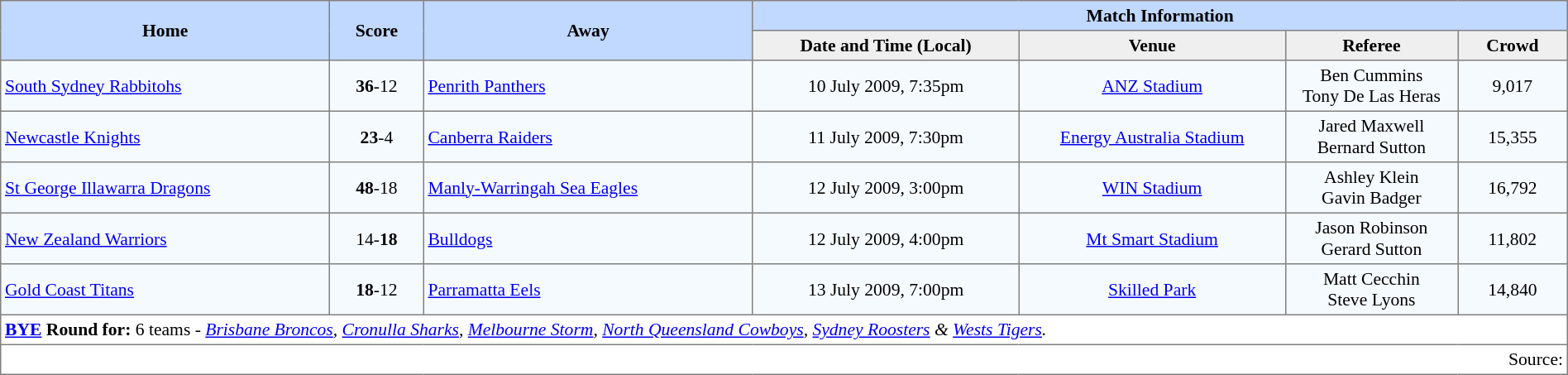<table border="1" cellpadding="3" cellspacing="0" style="border-collapse:collapse; font-size:90%; width:100%;">
<tr style="background:#c1d8ff;">
<th rowspan="2" style="width:21%;">Home</th>
<th rowspan="2" style="width:6%;">Score</th>
<th rowspan="2" style="width:21%;">Away</th>
<th colspan=6>Match Information</th>
</tr>
<tr style="background:#efefef;">
<th width=17%>Date and Time (Local)</th>
<th width=17%>Venue</th>
<th width=11%>Referee</th>
<th width=7%>Crowd</th>
</tr>
<tr style="text-align:center; background:#f5faff;">
<td align=left> <a href='#'>South Sydney Rabbitohs</a></td>
<td><strong>36</strong>-12</td>
<td align=left> <a href='#'>Penrith Panthers</a></td>
<td>10 July 2009, 7:35pm</td>
<td><a href='#'>ANZ Stadium</a></td>
<td>Ben Cummins<br>Tony De Las Heras</td>
<td>9,017</td>
</tr>
<tr style="text-align:center; background:#f5faff;">
<td align=left> <a href='#'>Newcastle Knights</a></td>
<td><strong>23</strong>-4</td>
<td align=left> <a href='#'>Canberra Raiders</a></td>
<td>11 July 2009, 7:30pm</td>
<td><a href='#'>Energy Australia Stadium</a></td>
<td>Jared Maxwell<br>Bernard Sutton</td>
<td>15,355</td>
</tr>
<tr style="text-align:center; background:#f5faff;">
<td align=left> <a href='#'>St George Illawarra Dragons</a></td>
<td><strong>48</strong>-18</td>
<td align=left> <a href='#'>Manly-Warringah Sea Eagles</a></td>
<td>12 July 2009, 3:00pm</td>
<td><a href='#'>WIN Stadium</a></td>
<td>Ashley Klein<br>Gavin Badger</td>
<td>16,792</td>
</tr>
<tr style="text-align:center; background:#f5faff;">
<td align=left> <a href='#'>New Zealand Warriors</a></td>
<td>14-<strong>18</strong></td>
<td align=left> <a href='#'>Bulldogs</a></td>
<td>12 July 2009, 4:00pm</td>
<td><a href='#'>Mt Smart Stadium</a></td>
<td>Jason Robinson<br>Gerard Sutton</td>
<td>11,802</td>
</tr>
<tr style="text-align:center; background:#f5faff;">
<td align=left> <a href='#'>Gold Coast Titans</a></td>
<td><strong>18</strong>-12</td>
<td align=left> <a href='#'>Parramatta Eels</a></td>
<td>13 July 2009, 7:00pm</td>
<td><a href='#'>Skilled Park</a></td>
<td>Matt Cecchin<br>Steve Lyons</td>
<td>14,840</td>
</tr>
<tr>
<td colspan="7" style="text-align:left;"><strong><a href='#'>BYE</a> Round for:</strong> 6 teams - <em><a href='#'>Brisbane Broncos</a>, <a href='#'>Cronulla Sharks</a>, <a href='#'>Melbourne Storm</a>, <a href='#'>North Queensland Cowboys</a>, <a href='#'>Sydney Roosters</a> & <a href='#'>Wests Tigers</a>.</em></td>
</tr>
<tr>
<td colspan="7" style="text-align:right;">Source: </td>
</tr>
</table>
